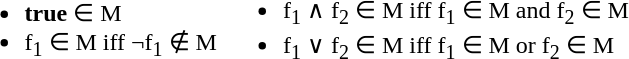<table>
<tr>
<td><br><ul><li><strong>true</strong>  ∈ M</li><li>f<sub>1</sub> ∈ M iff ¬f<sub>1</sub> ∉ M</li></ul></td>
<td><br><ul><li>f<sub>1</sub> ∧ f<sub>2</sub> ∈ M iff f<sub>1</sub> ∈ M and f<sub>2</sub> ∈ M</li><li>f<sub>1</sub> ∨ f<sub>2</sub> ∈ M iff f<sub>1</sub> ∈ M or f<sub>2</sub> ∈ M</li></ul></td>
</tr>
</table>
